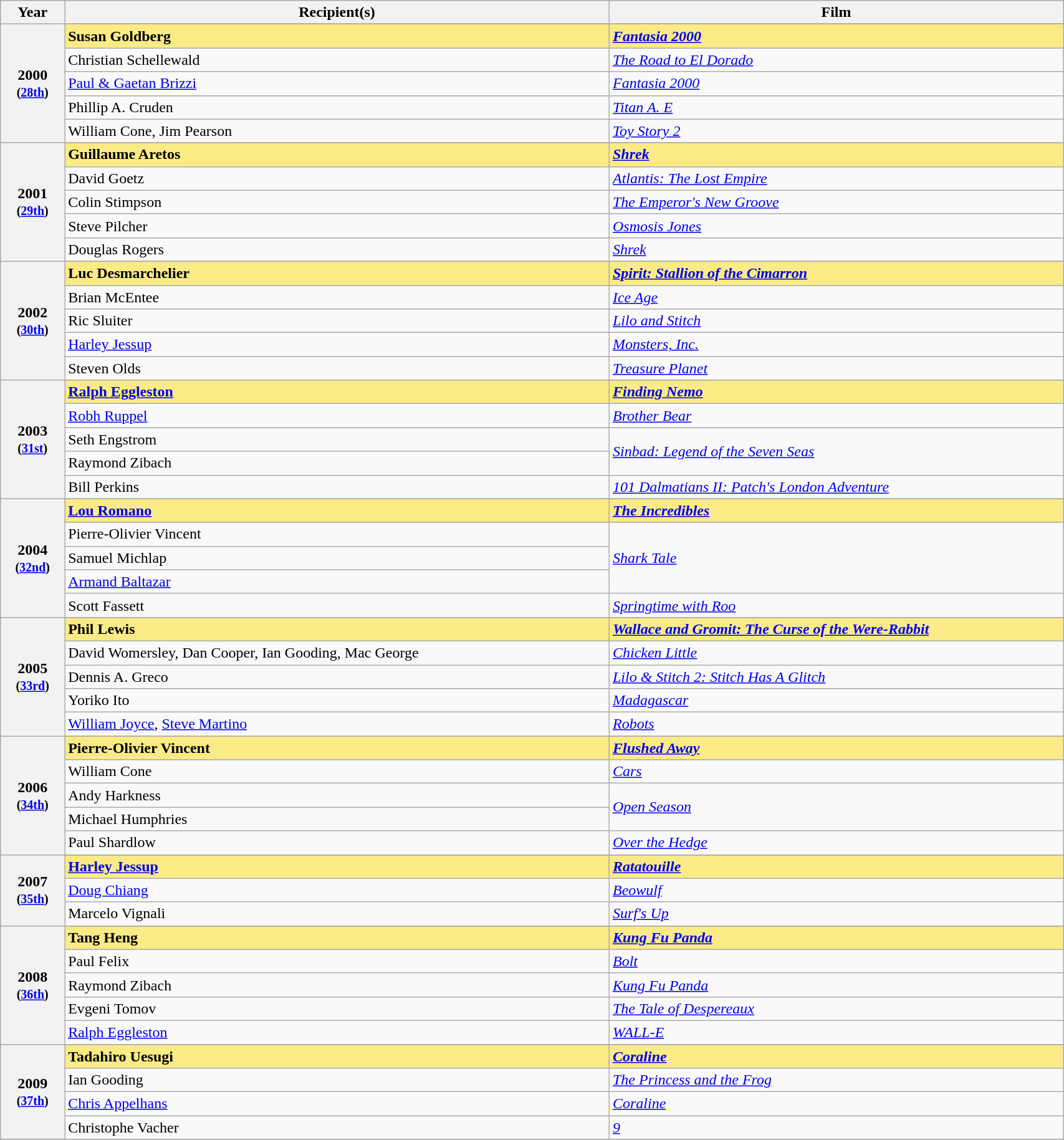<table class="wikitable" style="width:90%;">
<tr>
<th style="width:3%;">Year</th>
<th style="width:30%;">Recipient(s)</th>
<th style="width:25%;">Film</th>
</tr>
<tr>
<th rowspan="6" style="text-align:center;">2000 <br><small>(<a href='#'>28th</a>)</small><br></th>
</tr>
<tr>
<td style="background:#FAEB86;"><strong>Susan Goldberg</strong></td>
<td style="background:#FAEB86;"><strong><em><a href='#'>Fantasia 2000</a></em></strong></td>
</tr>
<tr>
<td>Christian Schellewald</td>
<td><em><a href='#'>The Road to El Dorado</a></em></td>
</tr>
<tr>
<td><a href='#'>Paul & Gaetan Brizzi</a></td>
<td><em><a href='#'>Fantasia 2000</a></em></td>
</tr>
<tr>
<td>Phillip A. Cruden</td>
<td><em><a href='#'>Titan A. E</a></em></td>
</tr>
<tr>
<td>William Cone, Jim Pearson</td>
<td><em><a href='#'>Toy Story 2</a></em></td>
</tr>
<tr>
<th rowspan="6" style="text-align:center;">2001 <br><small>(<a href='#'>29th</a>)</small><br></th>
</tr>
<tr>
<td style="background:#FAEB86;"><strong>Guillaume Aretos</strong></td>
<td style="background:#FAEB86;"><strong><em><a href='#'>Shrek</a></em></strong></td>
</tr>
<tr>
<td>David Goetz</td>
<td><em><a href='#'>Atlantis: The Lost Empire</a></em></td>
</tr>
<tr>
<td>Colin Stimpson</td>
<td><em><a href='#'>The Emperor's New Groove</a></em></td>
</tr>
<tr>
<td>Steve Pilcher</td>
<td><em><a href='#'>Osmosis Jones</a></em></td>
</tr>
<tr>
<td>Douglas Rogers</td>
<td><em><a href='#'>Shrek</a></em></td>
</tr>
<tr>
<th rowspan="6" style="text-align:center;">2002 <br><small>(<a href='#'>30th</a>)</small><br></th>
</tr>
<tr>
<td style="background:#FAEB86;"><strong>Luc Desmarchelier</strong></td>
<td style="background:#FAEB86;"><strong><em><a href='#'>Spirit: Stallion of the Cimarron</a></em></strong></td>
</tr>
<tr>
<td>Brian McEntee</td>
<td><em><a href='#'>Ice Age</a></em></td>
</tr>
<tr>
<td>Ric Sluiter</td>
<td><em><a href='#'>Lilo and Stitch</a></em></td>
</tr>
<tr>
<td><a href='#'>Harley Jessup</a></td>
<td><em><a href='#'>Monsters, Inc.</a></em></td>
</tr>
<tr>
<td>Steven Olds</td>
<td><em><a href='#'>Treasure Planet</a></em></td>
</tr>
<tr>
<th rowspan="6" style="text-align:center;">2003 <br><small>(<a href='#'>31st</a>)</small><br></th>
</tr>
<tr>
<td style="background:#FAEB86;"><strong><a href='#'>Ralph Eggleston</a></strong></td>
<td style="background:#FAEB86;"><strong><em><a href='#'>Finding Nemo</a></em></strong></td>
</tr>
<tr>
<td><a href='#'>Robh Ruppel</a></td>
<td><em><a href='#'>Brother Bear</a></em></td>
</tr>
<tr>
<td>Seth Engstrom</td>
<td rowspan="2"><em><a href='#'>Sinbad: Legend of the Seven Seas</a></em></td>
</tr>
<tr>
<td>Raymond Zibach</td>
</tr>
<tr>
<td>Bill Perkins</td>
<td><em><a href='#'>101 Dalmatians II: Patch's London Adventure</a></em></td>
</tr>
<tr>
<th rowspan="6" style="text-align:center;">2004 <br><small>(<a href='#'>32nd</a>)</small><br></th>
</tr>
<tr>
<td style="background:#FAEB86;"><strong><a href='#'>Lou Romano</a></strong></td>
<td style="background:#FAEB86;"><strong><em><a href='#'>The Incredibles</a></em></strong></td>
</tr>
<tr>
<td>Pierre-Olivier Vincent</td>
<td rowspan="3"><em><a href='#'>Shark Tale</a></em></td>
</tr>
<tr>
<td>Samuel Michlap</td>
</tr>
<tr>
<td><a href='#'>Armand Baltazar</a></td>
</tr>
<tr>
<td>Scott Fassett</td>
<td><em><a href='#'>Springtime with Roo</a></em></td>
</tr>
<tr>
<th rowspan="6" style="text-align:center;">2005 <br><small>(<a href='#'>33rd</a>)</small><br></th>
</tr>
<tr>
<td style="background:#FAEB86;"><strong>Phil Lewis</strong></td>
<td style="background:#FAEB86;"><strong><em><a href='#'>Wallace and Gromit: The Curse of the Were-Rabbit</a></em></strong></td>
</tr>
<tr>
<td>David Womersley, Dan Cooper, Ian Gooding, Mac George</td>
<td><em><a href='#'>Chicken Little</a></em></td>
</tr>
<tr>
<td>Dennis A. Greco</td>
<td><em><a href='#'>Lilo & Stitch 2: Stitch Has A Glitch</a></em></td>
</tr>
<tr>
<td>Yoriko Ito</td>
<td><em><a href='#'>Madagascar</a></em></td>
</tr>
<tr>
<td><a href='#'>William Joyce</a>, <a href='#'>Steve Martino</a></td>
<td><em><a href='#'>Robots</a></em></td>
</tr>
<tr>
<th rowspan="6" style="text-align:center;">2006 <br><small>(<a href='#'>34th</a>)</small><br></th>
</tr>
<tr>
<td style="background:#FAEB86;"><strong>Pierre-Olivier Vincent</strong></td>
<td style="background:#FAEB86;"><strong><em><a href='#'>Flushed Away</a></em></strong></td>
</tr>
<tr>
<td>William Cone</td>
<td><em><a href='#'>Cars</a></em></td>
</tr>
<tr>
<td>Andy Harkness</td>
<td rowspan="2"><em><a href='#'>Open Season</a></em></td>
</tr>
<tr>
<td>Michael Humphries</td>
</tr>
<tr>
<td>Paul Shardlow</td>
<td><em><a href='#'>Over the Hedge</a></em></td>
</tr>
<tr>
<th rowspan="4" style="text-align:center;">2007 <br><small>(<a href='#'>35th</a>)</small><br></th>
</tr>
<tr>
<td style="background:#FAEB86;"><strong><a href='#'>Harley Jessup</a></strong></td>
<td style="background:#FAEB86;"><strong><em><a href='#'>Ratatouille</a></em></strong></td>
</tr>
<tr>
<td><a href='#'>Doug Chiang</a></td>
<td><em><a href='#'>Beowulf</a></em></td>
</tr>
<tr>
<td>Marcelo Vignali</td>
<td><a href='#'><em>Surf's Up</em></a></td>
</tr>
<tr>
<th rowspan="6" style="text-align:center;">2008 <br><small>(<a href='#'>36th</a>)</small><br></th>
</tr>
<tr>
<td style="background:#FAEB86;"><strong>Tang Heng</strong></td>
<td style="background:#FAEB86;"><strong><em><a href='#'>Kung Fu Panda</a></em></strong></td>
</tr>
<tr>
<td>Paul Felix</td>
<td><a href='#'><em>Bolt</em></a></td>
</tr>
<tr>
<td>Raymond Zibach</td>
<td><em><a href='#'>Kung Fu Panda</a></em></td>
</tr>
<tr>
<td>Evgeni Tomov</td>
<td><em><a href='#'>The Tale of Despereaux</a></em></td>
</tr>
<tr>
<td><a href='#'>Ralph Eggleston</a></td>
<td><em><a href='#'>WALL-E</a></em></td>
</tr>
<tr>
<th rowspan="5" style="text-align:center;">2009 <br><small>(<a href='#'>37th</a>)</small><br></th>
</tr>
<tr>
<td style="background:#FAEB86;"><strong>Tadahiro Uesugi</strong></td>
<td style="background:#FAEB86;"><strong><em><a href='#'>Coraline</a></em></strong></td>
</tr>
<tr>
<td>Ian Gooding</td>
<td><em><a href='#'>The Princess and the Frog</a></em></td>
</tr>
<tr>
<td><a href='#'>Chris Appelhans</a></td>
<td><a href='#'><em>Coraline</em></a></td>
</tr>
<tr>
<td>Christophe Vacher</td>
<td><a href='#'><em>9</em></a></td>
</tr>
<tr>
</tr>
</table>
